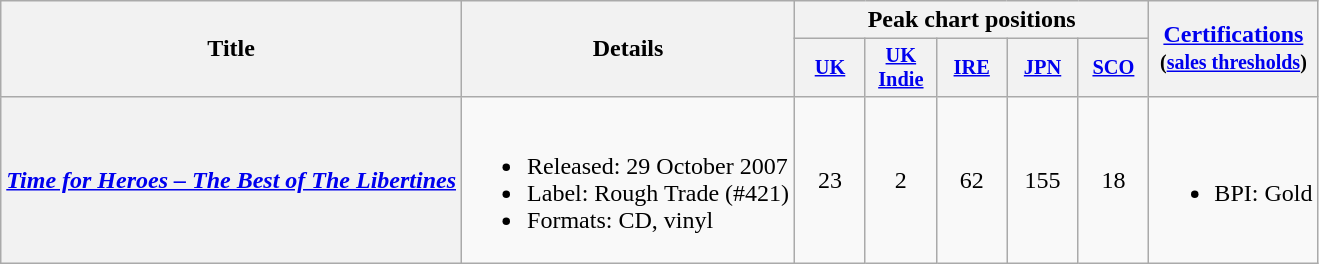<table class="wikitable plainrowheaders">
<tr>
<th rowspan="2">Title</th>
<th rowspan="2">Details</th>
<th colspan="5">Peak chart positions</th>
<th rowspan="2"><a href='#'>Certifications</a><br><small>(<a href='#'>sales thresholds</a>)</small></th>
</tr>
<tr>
<th style="width:3em;font-size:85%"><a href='#'>UK</a><br></th>
<th style="width:3em;font-size:85%"><a href='#'>UK<br>Indie</a><br></th>
<th style="width:3em;font-size:85%"><a href='#'>IRE</a><br></th>
<th style="width:3em;font-size:85%"><a href='#'>JPN</a><br></th>
<th style="width:3em;font-size:85%"><a href='#'>SCO</a><br></th>
</tr>
<tr>
<th scope="row"><em><a href='#'>Time for Heroes – The Best of The Libertines</a></em></th>
<td><br><ul><li>Released: 29 October 2007</li><li>Label: Rough Trade (#421)</li><li>Formats: CD, vinyl</li></ul></td>
<td align="center">23</td>
<td align="center">2</td>
<td align="center">62</td>
<td align="center">155</td>
<td align="center">18</td>
<td><br><ul><li>BPI: Gold</li></ul></td>
</tr>
</table>
